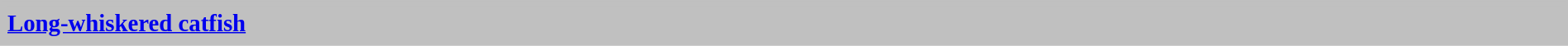<table cellspacing="4" width="100%" style="border:1px solid #C0C0C0; background:silver">
<tr>
<td height="25px" style="font-size:120%; text-align:left; background:silver"><strong><a href='#'>Long-whiskered catfish</a></strong></td>
</tr>
</table>
